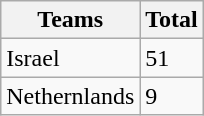<table class="wikitable">
<tr>
<th>Teams</th>
<th>Total</th>
</tr>
<tr>
<td>Israel</td>
<td>51</td>
</tr>
<tr>
<td>Nethernlands</td>
<td>9</td>
</tr>
</table>
